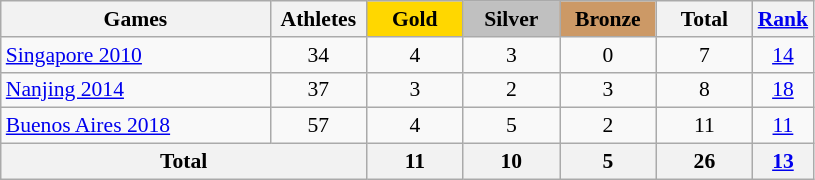<table class="wikitable" style="text-align:center; font-size:90%;">
<tr>
<th style="width:12em;">Games</th>
<th style="width:4em;">Athletes</th>
<th style="width:4em; background:gold;">Gold</th>
<th style="width:4em; background:silver;">Silver</th>
<th style="width:4em; background:#cc9966;">Bronze</th>
<th style="width:4em;">Total</th>
<th style="width:2em;"><a href='#'>Rank</a></th>
</tr>
<tr>
<td align=left> <a href='#'>Singapore 2010</a></td>
<td>34</td>
<td>4</td>
<td>3</td>
<td>0</td>
<td>7</td>
<td><a href='#'>14</a></td>
</tr>
<tr>
<td align=left> <a href='#'>Nanjing 2014</a></td>
<td>37</td>
<td>3</td>
<td>2</td>
<td>3</td>
<td>8</td>
<td><a href='#'>18</a></td>
</tr>
<tr>
<td align=left> <a href='#'>Buenos Aires 2018</a></td>
<td>57</td>
<td>4</td>
<td>5</td>
<td>2</td>
<td>11</td>
<td><a href='#'>11</a></td>
</tr>
<tr>
<th colspan=2>Total</th>
<th>11</th>
<th>10</th>
<th>5</th>
<th>26</th>
<th><a href='#'>13</a></th>
</tr>
</table>
